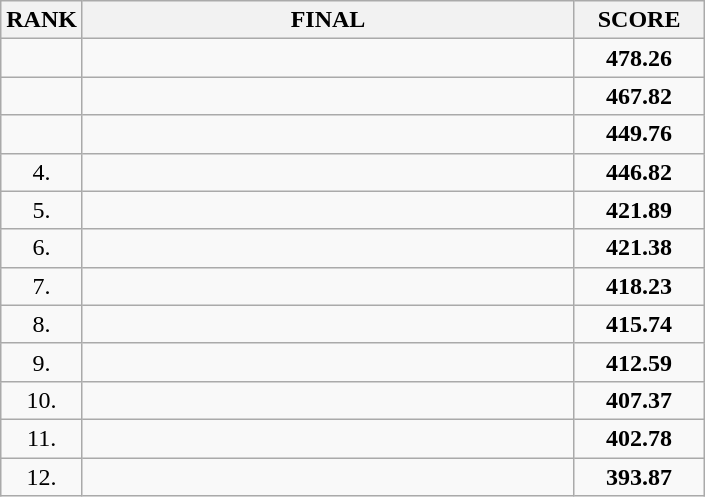<table class="wikitable">
<tr>
<th>RANK</th>
<th style="width: 20em">FINAL</th>
<th style="width: 5em">SCORE</th>
</tr>
<tr>
<td align="center"></td>
<td></td>
<td align="center"><strong>478.26</strong></td>
</tr>
<tr>
<td align="center"></td>
<td></td>
<td align="center"><strong>467.82</strong></td>
</tr>
<tr>
<td align="center"></td>
<td></td>
<td align="center"><strong>449.76</strong></td>
</tr>
<tr>
<td align="center">4.</td>
<td></td>
<td align="center"><strong>446.82</strong></td>
</tr>
<tr>
<td align="center">5.</td>
<td></td>
<td align="center"><strong>421.89</strong></td>
</tr>
<tr>
<td align="center">6.</td>
<td></td>
<td align="center"><strong>421.38</strong></td>
</tr>
<tr>
<td align="center">7.</td>
<td></td>
<td align="center"><strong>418.23</strong></td>
</tr>
<tr>
<td align="center">8.</td>
<td></td>
<td align="center"><strong>415.74</strong></td>
</tr>
<tr>
<td align="center">9.</td>
<td></td>
<td align="center"><strong>412.59</strong></td>
</tr>
<tr>
<td align="center">10.</td>
<td></td>
<td align="center"><strong>407.37</strong></td>
</tr>
<tr>
<td align="center">11.</td>
<td></td>
<td align="center"><strong>402.78</strong></td>
</tr>
<tr>
<td align="center">12.</td>
<td></td>
<td align="center"><strong>393.87</strong></td>
</tr>
</table>
